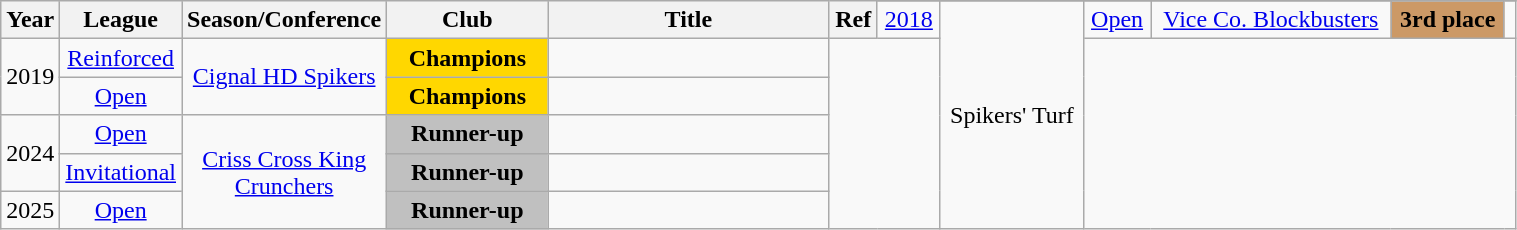<table class="wikitable sortable" style="text-align:center" width="80%">
<tr>
<th style="width:5px;" rowspan="2">Year</th>
<th style="width:25px;" rowspan="2">League</th>
<th style="width:100px;" rowspan="2">Season/Conference</th>
<th style="width:100px;" rowspan="2">Club</th>
<th style="width:180px;" rowspan="2">Title</th>
<th style="width:25px;" rowspan="2">Ref</th>
</tr>
<tr align=center>
<td><a href='#'>2018</a></td>
<td rowspan=6>Spikers' Turf</td>
<td><a href='#'>Open</a></td>
<td><a href='#'>Vice Co. Blockbusters</a></td>
<td style="background:#cc9966;"><strong>3rd place</strong></td>
<td></td>
</tr>
<tr align=center>
<td rowspan=2>2019</td>
<td><a href='#'>Reinforced</a></td>
<td rowspan=2><a href='#'>Cignal HD Spikers</a></td>
<td style="background:gold"><strong>Champions</strong></td>
<td></td>
</tr>
<tr align=center>
<td><a href='#'>Open</a></td>
<td style="background:gold"><strong>Champions</strong></td>
<td></td>
</tr>
<tr align=center>
<td rowspan=2>2024</td>
<td><a href='#'>Open</a></td>
<td rowspan=3><a href='#'>Criss Cross King Crunchers</a></td>
<td style="background:silver"><strong>Runner-up</strong></td>
<td></td>
</tr>
<tr align=center>
<td><a href='#'>Invitational</a></td>
<td style="background:silver"><strong>Runner-up</strong></td>
<td></td>
</tr>
<tr align=center>
<td rowspan=2>2025</td>
<td><a href='#'>Open</a></td>
<td style="background:silver"><strong>Runner-up</strong></td>
<td></td>
</tr>
</table>
